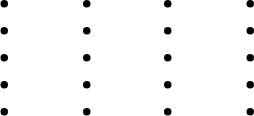<table>
<tr>
<td valign="top" width=20%><br><ul><li></li><li></li><li></li><li></li><li></li></ul></td>
<td valign="top" width=20%><br><ul><li></li><li></li><li></li><li></li><li></li></ul></td>
<td valign="top" width=20%><br><ul><li></li><li></li><li></li><li></li><li></li></ul></td>
<td valign="top" width=20%><br><ul><li></li><li></li><li></li><li></li><li></li></ul></td>
</tr>
</table>
